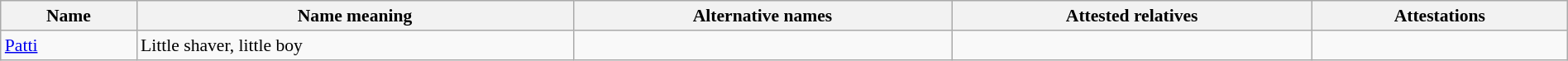<table class="wikitable sortable" style="font-size: 90%; width: 100%">
<tr>
<th>Name</th>
<th>Name meaning</th>
<th>Alternative names</th>
<th>Attested relatives</th>
<th>Attestations</th>
</tr>
<tr>
<td><a href='#'>Patti</a></td>
<td>Little shaver, little boy</td>
<td></td>
<td></td>
<td></td>
</tr>
</table>
